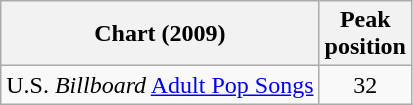<table class="wikitable sortable">
<tr>
<th>Chart (2009)</th>
<th>Peak<br>position</th>
</tr>
<tr>
<td>U.S. <em>Billboard</em> <a href='#'>Adult Pop Songs</a></td>
<td style="text-align:center;">32</td>
</tr>
</table>
